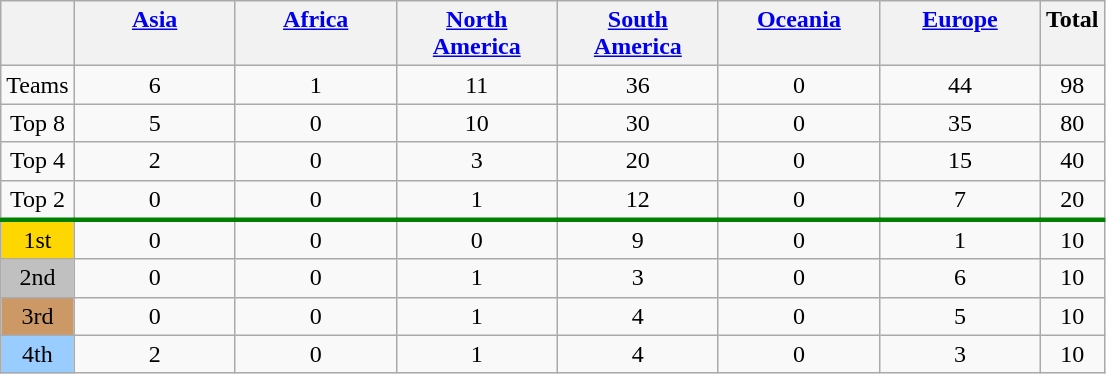<table class="wikitable" style="text-align:center">
<tr valign=top>
<th></th>
<th width=100><a href='#'>Asia</a></th>
<th width=100><a href='#'>Africa</a></th>
<th width=100><a href='#'>North America</a></th>
<th width=100><a href='#'>South America</a></th>
<th width=100><a href='#'>Oceania</a></th>
<th width=100><a href='#'>Europe</a></th>
<th>Total</th>
</tr>
<tr>
<td>Teams</td>
<td>6</td>
<td>1</td>
<td>11</td>
<td>36</td>
<td>0</td>
<td>44</td>
<td>98</td>
</tr>
<tr>
<td>Top 8</td>
<td>5</td>
<td>0</td>
<td>10</td>
<td>30</td>
<td>0</td>
<td>35</td>
<td>80</td>
</tr>
<tr>
<td>Top 4</td>
<td>2</td>
<td>0</td>
<td>3</td>
<td>20</td>
<td>0</td>
<td>15</td>
<td>40</td>
</tr>
<tr>
<td>Top 2</td>
<td>0</td>
<td>0</td>
<td>1</td>
<td>12</td>
<td>0</td>
<td>7</td>
<td>20</td>
</tr>
<tr style="border-top:3px solid green">
<td bgcolor=gold>1st</td>
<td>0</td>
<td>0</td>
<td>0</td>
<td>9</td>
<td>0</td>
<td>1</td>
<td>10</td>
</tr>
<tr>
<td bgcolor=silver>2nd</td>
<td>0</td>
<td>0</td>
<td>1</td>
<td>3</td>
<td>0</td>
<td>6</td>
<td>10</td>
</tr>
<tr>
<td bgcolor=#cc9966>3rd</td>
<td>0</td>
<td>0</td>
<td>1</td>
<td>4</td>
<td>0</td>
<td>5</td>
<td>10</td>
</tr>
<tr>
<td bgcolor=#9acdff>4th</td>
<td>2</td>
<td>0</td>
<td>1</td>
<td>4</td>
<td>0</td>
<td>3</td>
<td>10</td>
</tr>
</table>
